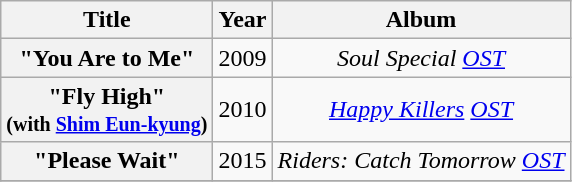<table class="wikitable plainrowheaders" style="text-align:center;">
<tr>
<th>Title</th>
<th>Year</th>
<th>Album</th>
</tr>
<tr>
<th scope=row>"You Are to Me"</th>
<td>2009</td>
<td><em>Soul Special <a href='#'>OST</a></em></td>
</tr>
<tr>
<th scope=row>"Fly High" <br> <small>(with <a href='#'>Shim Eun-kyung</a>)</small></th>
<td rowspan=1>2010</td>
<td><em><a href='#'>Happy Killers</a> <a href='#'>OST</a></em></td>
</tr>
<tr>
<th scope=row>"Please Wait"</th>
<td>2015</td>
<td><em>Riders: Catch Tomorrow <a href='#'>OST</a></em></td>
</tr>
<tr>
</tr>
</table>
